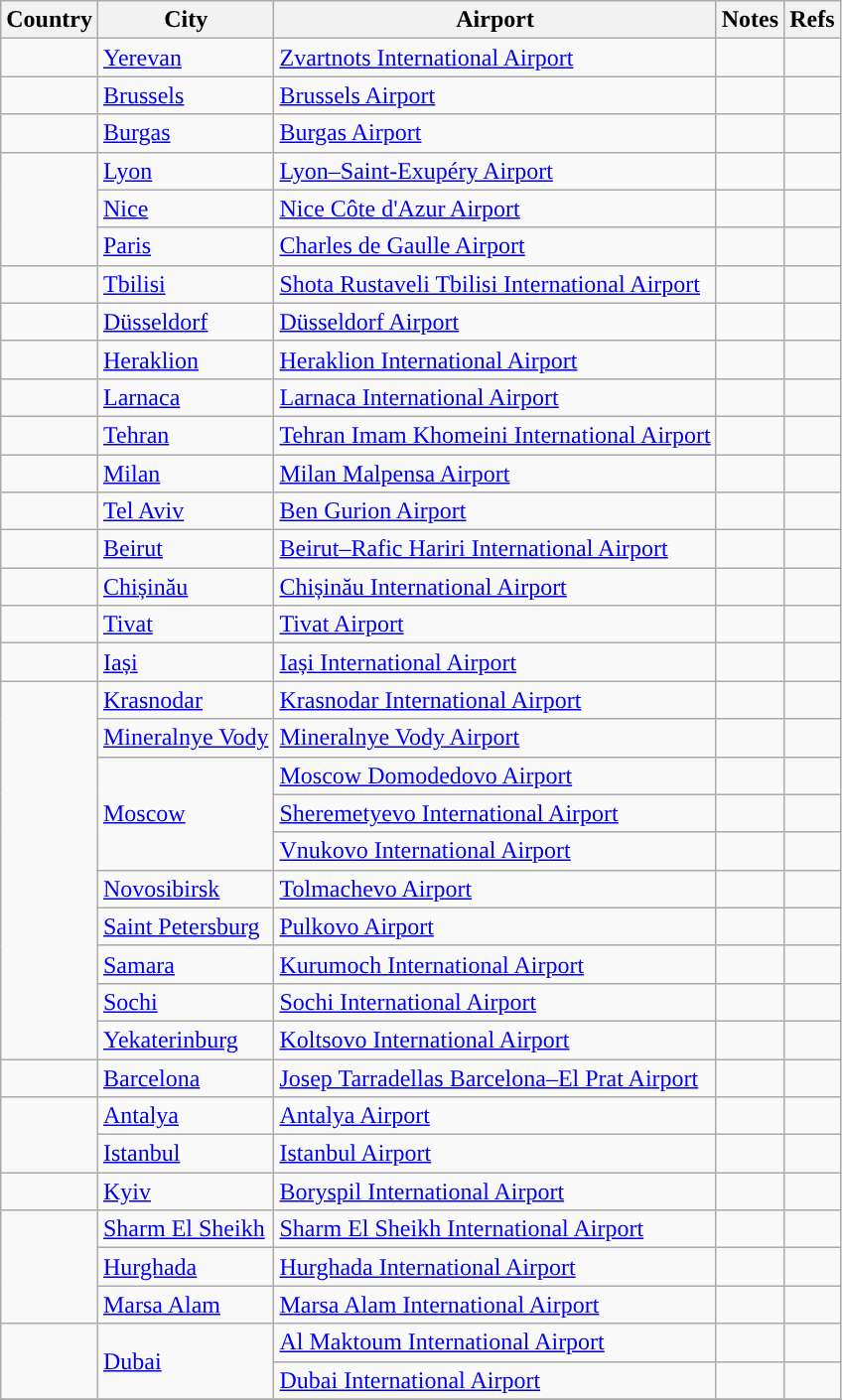<table class="sortable wikitable">
<tr>
<th>Country</th>
<th>City</th>
<th>Airport</th>
<th>Notes</th>
<th>Refs</th>
</tr>
<tr>
<td></td>
<td><a href='#'>Yerevan</a></td>
<td><a href='#'>Zvartnots International Airport</a></td>
<td></td>
<td align=center></td>
</tr>
<tr>
<td></td>
<td><a href='#'>Brussels</a></td>
<td><a href='#'>Brussels Airport</a></td>
<td></td>
<td align=center></td>
</tr>
<tr>
<td></td>
<td><a href='#'>Burgas</a></td>
<td><a href='#'>Burgas Airport</a></td>
<td></td>
<td align=center></td>
</tr>
<tr>
<td rowspan="3"></td>
<td><a href='#'>Lyon</a></td>
<td><a href='#'>Lyon–Saint-Exupéry Airport</a></td>
<td align=center></td>
<td align=center></td>
</tr>
<tr>
<td><a href='#'>Nice</a></td>
<td><a href='#'>Nice Côte d'Azur Airport</a></td>
<td></td>
<td align=center></td>
</tr>
<tr>
<td><a href='#'>Paris</a></td>
<td><a href='#'>Charles de Gaulle Airport</a></td>
<td align=center></td>
<td align=center></td>
</tr>
<tr>
<td></td>
<td><a href='#'>Tbilisi</a></td>
<td><a href='#'>Shota Rustaveli Tbilisi International Airport</a></td>
<td align=center></td>
<td align=center></td>
</tr>
<tr>
<td></td>
<td><a href='#'>Düsseldorf</a></td>
<td><a href='#'>Düsseldorf Airport</a></td>
<td align=center></td>
<td align=center></td>
</tr>
<tr>
<td></td>
<td><a href='#'>Heraklion</a></td>
<td><a href='#'>Heraklion International Airport</a></td>
<td></td>
<td align=center></td>
</tr>
<tr>
<td></td>
<td><a href='#'>Larnaca</a></td>
<td><a href='#'>Larnaca International Airport</a></td>
<td align=center></td>
<td align=center></td>
</tr>
<tr>
<td></td>
<td><a href='#'>Tehran</a></td>
<td><a href='#'>Tehran Imam Khomeini International Airport</a></td>
<td></td>
<td align=center></td>
</tr>
<tr>
<td></td>
<td><a href='#'>Milan</a></td>
<td><a href='#'>Milan Malpensa Airport</a></td>
<td align=center></td>
<td align=center></td>
</tr>
<tr>
<td></td>
<td><a href='#'>Tel Aviv</a></td>
<td><a href='#'>Ben Gurion Airport</a></td>
<td></td>
<td align=center></td>
</tr>
<tr>
<td></td>
<td><a href='#'>Beirut</a></td>
<td><a href='#'>Beirut–Rafic Hariri International Airport</a></td>
<td align=center></td>
<td align=center></td>
</tr>
<tr>
<td></td>
<td><a href='#'>Chișinău</a></td>
<td><a href='#'>Chișinău International Airport</a></td>
<td align=center></td>
<td align=center></td>
</tr>
<tr>
<td></td>
<td><a href='#'>Tivat</a></td>
<td><a href='#'>Tivat Airport</a></td>
<td></td>
<td align=center></td>
</tr>
<tr>
<td></td>
<td><a href='#'>Iași</a></td>
<td><a href='#'>Iași International Airport</a></td>
<td></td>
<td align=center></td>
</tr>
<tr>
<td rowspan="10"></td>
<td><a href='#'>Krasnodar</a></td>
<td><a href='#'>Krasnodar International Airport</a></td>
<td></td>
<td align=center></td>
</tr>
<tr>
<td><a href='#'>Mineralnye Vody</a></td>
<td><a href='#'>Mineralnye Vody Airport</a></td>
<td align=center></td>
<td align=center></td>
</tr>
<tr>
<td rowspan="3"><a href='#'>Moscow</a></td>
<td><a href='#'>Moscow Domodedovo Airport</a></td>
<td align=center></td>
<td align=center></td>
</tr>
<tr>
<td><a href='#'>Sheremetyevo International Airport</a></td>
<td></td>
<td align=center></td>
</tr>
<tr>
<td><a href='#'>Vnukovo International Airport</a></td>
<td align=center></td>
<td align=center></td>
</tr>
<tr>
<td><a href='#'>Novosibirsk</a></td>
<td><a href='#'>Tolmachevo Airport</a></td>
<td></td>
<td></td>
</tr>
<tr>
<td><a href='#'>Saint Petersburg</a></td>
<td><a href='#'>Pulkovo Airport</a></td>
<td align=center></td>
<td align=center></td>
</tr>
<tr>
<td><a href='#'>Samara</a></td>
<td><a href='#'>Kurumoch International Airport</a></td>
<td align=center></td>
<td align=center></td>
</tr>
<tr>
<td><a href='#'>Sochi</a></td>
<td><a href='#'>Sochi International Airport</a></td>
<td align=center></td>
<td align=center></td>
</tr>
<tr>
<td><a href='#'>Yekaterinburg</a></td>
<td><a href='#'>Koltsovo International Airport</a></td>
<td></td>
<td align=center></td>
</tr>
<tr>
<td></td>
<td><a href='#'>Barcelona</a></td>
<td><a href='#'>Josep Tarradellas Barcelona–El Prat Airport</a></td>
<td></td>
<td align=center></td>
</tr>
<tr>
<td rowspan="2"></td>
<td><a href='#'>Antalya</a></td>
<td><a href='#'>Antalya Airport</a></td>
<td></td>
<td align=center></td>
</tr>
<tr>
<td><a href='#'>Istanbul</a></td>
<td><a href='#'>Istanbul Airport</a></td>
<td align=center></td>
<td align=center></td>
</tr>
<tr>
<td></td>
<td><a href='#'>Kyiv</a></td>
<td><a href='#'>Boryspil International Airport</a></td>
<td></td>
<td align=center></td>
</tr>
<tr>
<td rowspan="3"></td>
<td><a href='#'>Sharm El Sheikh</a></td>
<td><a href='#'>Sharm El Sheikh International Airport</a></td>
<td></td>
<td align=center></td>
</tr>
<tr>
<td><a href='#'>Hurghada</a></td>
<td><a href='#'>Hurghada International Airport</a></td>
<td></td>
<td align=center></td>
</tr>
<tr>
<td><a href='#'>Marsa Alam</a></td>
<td><a href='#'>Marsa Alam International Airport</a></td>
<td></td>
<td align=center></td>
</tr>
<tr>
<td rowspan="2"></td>
<td rowspan="2"><a href='#'>Dubai</a></td>
<td><a href='#'>Al Maktoum International Airport</a></td>
<td></td>
<td align=center></td>
</tr>
<tr>
<td><a href='#'>Dubai International Airport</a></td>
<td></td>
<td align=center></td>
</tr>
<tr>
</tr>
</table>
